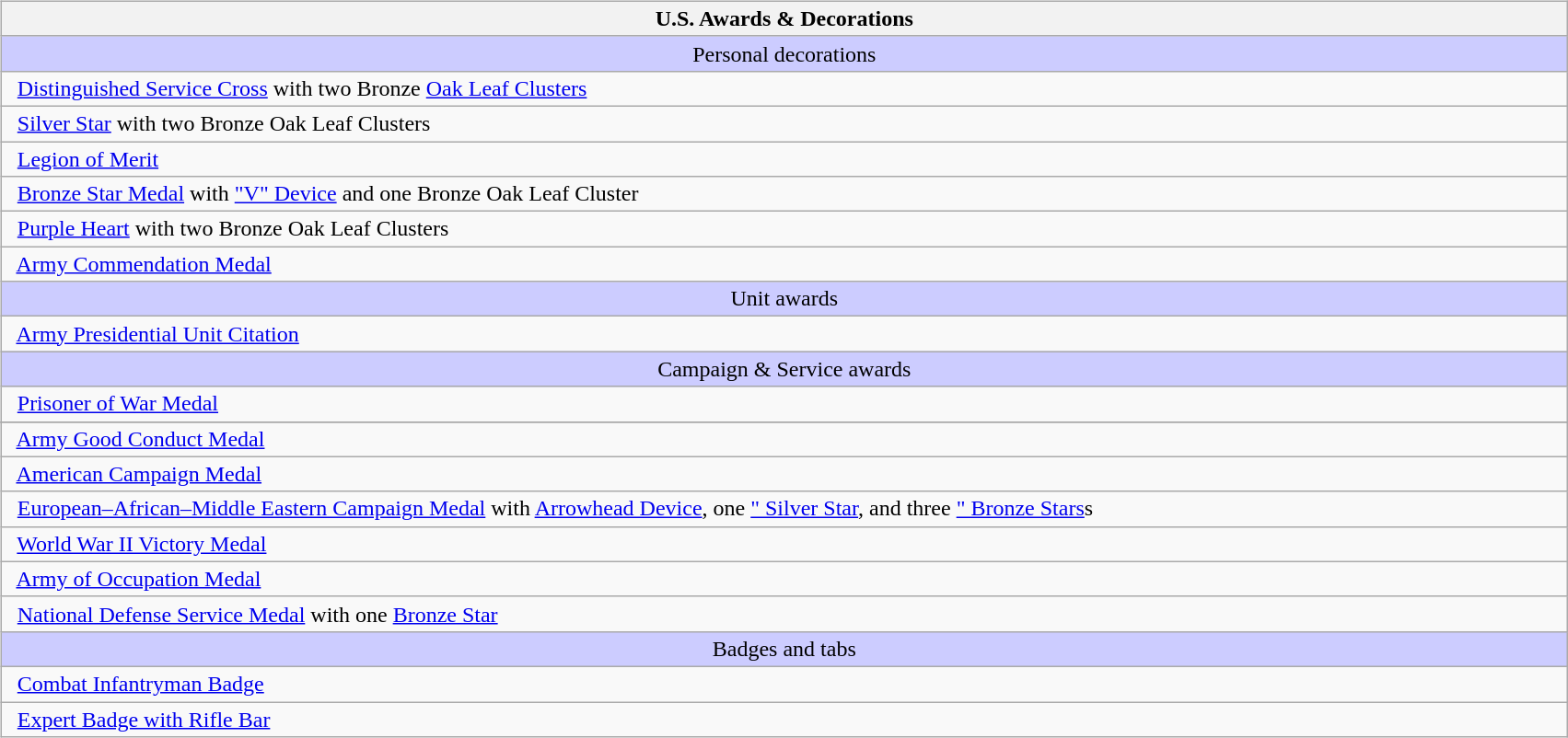<table width="95%">
<tr>
<td valign="top" width="95%"><br><table class="wikitable" width="95%">
<tr>
<th>U.S. Awards & Decorations</th>
</tr>
<tr style="background:#ccccff;" align=center>
<td>Personal decorations</td>
</tr>
<tr>
<td>  <a href='#'>Distinguished Service Cross</a> with two Bronze <a href='#'>Oak Leaf Clusters</a></td>
</tr>
<tr>
<td>  <a href='#'>Silver Star</a> with two Bronze Oak Leaf Clusters</td>
</tr>
<tr>
<td>  <a href='#'>Legion of Merit</a></td>
</tr>
<tr>
<td>  <a href='#'>Bronze Star Medal</a> with <a href='#'>"V" Device</a> and one Bronze Oak Leaf Cluster</td>
</tr>
<tr>
<td>  <a href='#'>Purple Heart</a> with two Bronze Oak Leaf Clusters</td>
</tr>
<tr>
<td>  <a href='#'>Army Commendation Medal</a></td>
</tr>
<tr style="background:#ccccff;" align=center>
<td>Unit awards</td>
</tr>
<tr>
<td>  <a href='#'>Army Presidential Unit Citation</a></td>
</tr>
<tr style="background:#ccccff;" align=center>
<td>Campaign & Service awards</td>
</tr>
<tr>
<td>  <a href='#'>Prisoner of War Medal</a></td>
</tr>
<tr>
</tr>
<tr>
<td>  <a href='#'>Army Good Conduct Medal</a></td>
</tr>
<tr>
<td>  <a href='#'>American Campaign Medal</a></td>
</tr>
<tr>
<td>  <a href='#'>European–African–Middle Eastern Campaign Medal</a> with <a href='#'>Arrowhead Device</a>, one <a href='#'>" Silver Star</a>, and three <a href='#'>" Bronze Stars</a>s</td>
</tr>
<tr>
<td>  <a href='#'>World War II Victory Medal</a></td>
</tr>
<tr>
<td>  <a href='#'>Army of Occupation Medal</a></td>
</tr>
<tr>
<td>  <a href='#'>National Defense Service Medal</a> with one <a href='#'> Bronze Star</a></td>
</tr>
<tr style="background:#ccccff;" align="center">
<td>Badges and tabs</td>
</tr>
<tr>
<td>  <a href='#'>Combat Infantryman Badge</a></td>
</tr>
<tr>
<td>  <a href='#'>Expert Badge with Rifle Bar</a></td>
</tr>
</table>
</td>
</tr>
</table>
